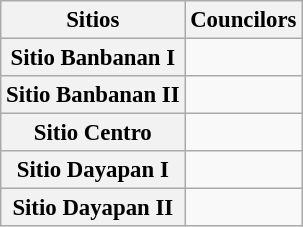<table class="wikitable plainrowheaders" style="font-size:95%;">
<tr>
<th scope="col">Sitios</th>
<th scope="col">Councilors</th>
</tr>
<tr>
<th scope="row">Sitio Banbanan I</th>
<td></td>
</tr>
<tr>
<th scope="row">Sitio Banbanan II</th>
<td></td>
</tr>
<tr>
<th scope="row"><strong>Sitio Centro</strong></th>
<td></td>
</tr>
<tr>
<th scope="row">Sitio Dayapan I</th>
<td></td>
</tr>
<tr>
<th scope="row">Sitio Dayapan II</th>
<td></td>
</tr>
</table>
